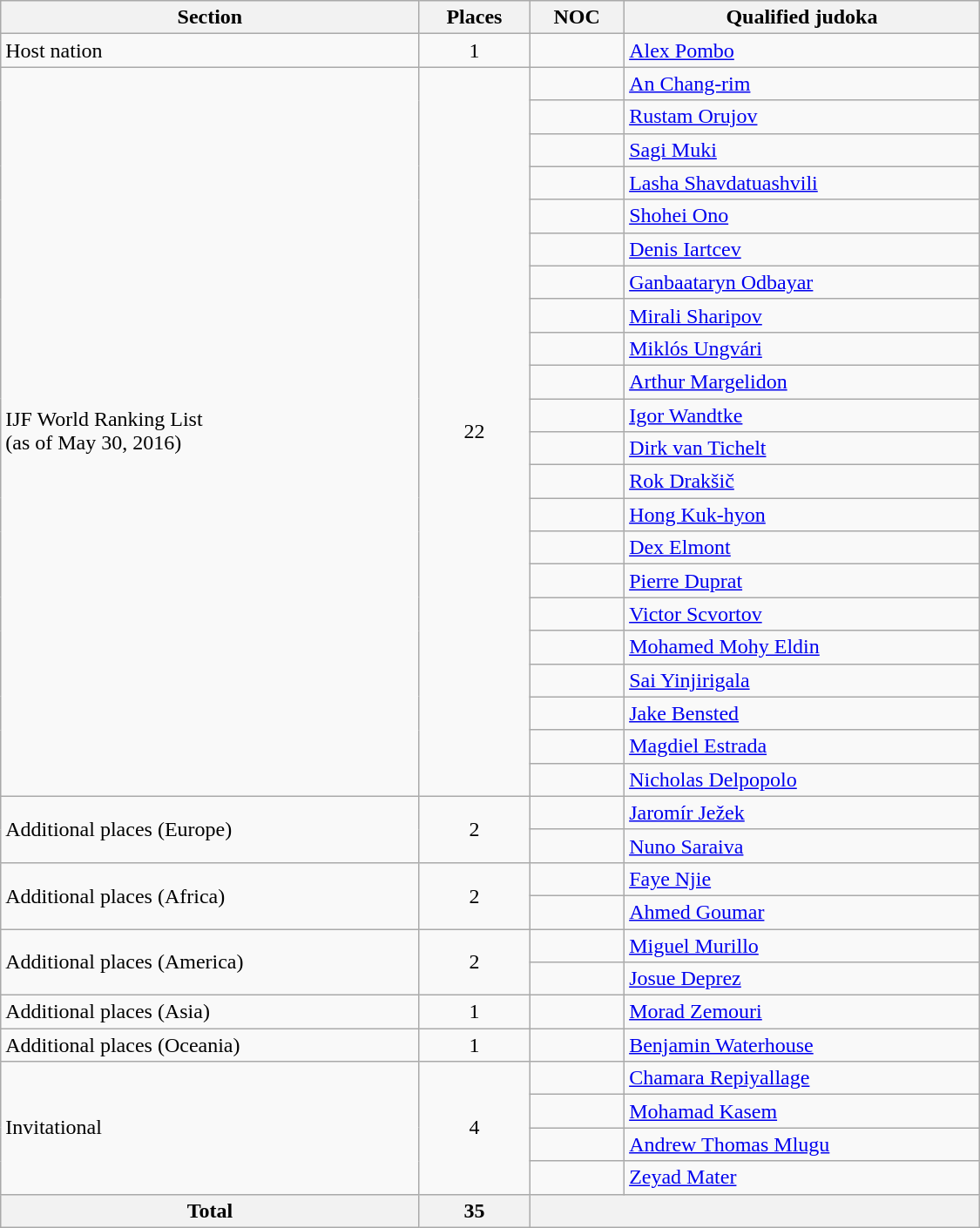<table class="wikitable"  width=750>
<tr>
<th>Section</th>
<th>Places</th>
<th>NOC</th>
<th>Qualified judoka</th>
</tr>
<tr>
<td>Host nation</td>
<td align=center>1</td>
<td></td>
<td><a href='#'>Alex Pombo</a></td>
</tr>
<tr>
<td rowspan=22>IJF World Ranking List<br>(as of May 30, 2016)</td>
<td rowspan=22 align=center>22</td>
<td></td>
<td><a href='#'>An Chang-rim</a></td>
</tr>
<tr>
<td></td>
<td><a href='#'>Rustam Orujov</a></td>
</tr>
<tr>
<td></td>
<td><a href='#'>Sagi Muki</a></td>
</tr>
<tr>
<td></td>
<td><a href='#'>Lasha Shavdatuashvili</a></td>
</tr>
<tr>
<td></td>
<td><a href='#'>Shohei Ono</a></td>
</tr>
<tr>
<td></td>
<td><a href='#'>Denis Iartcev</a></td>
</tr>
<tr>
<td></td>
<td><a href='#'>Ganbaataryn Odbayar</a></td>
</tr>
<tr>
<td></td>
<td><a href='#'>Mirali Sharipov</a></td>
</tr>
<tr>
<td></td>
<td><a href='#'>Miklós Ungvári</a></td>
</tr>
<tr>
<td></td>
<td><a href='#'>Arthur Margelidon</a></td>
</tr>
<tr>
<td></td>
<td><a href='#'>Igor Wandtke</a></td>
</tr>
<tr>
<td></td>
<td><a href='#'>Dirk van Tichelt</a></td>
</tr>
<tr>
<td></td>
<td><a href='#'>Rok Drakšič</a></td>
</tr>
<tr>
<td></td>
<td><a href='#'>Hong Kuk-hyon</a></td>
</tr>
<tr>
<td></td>
<td><a href='#'>Dex Elmont</a></td>
</tr>
<tr>
<td></td>
<td><a href='#'>Pierre Duprat</a></td>
</tr>
<tr>
<td></td>
<td><a href='#'>Victor Scvortov</a></td>
</tr>
<tr>
<td></td>
<td><a href='#'>Mohamed Mohy Eldin</a></td>
</tr>
<tr>
<td></td>
<td><a href='#'>Sai Yinjirigala</a></td>
</tr>
<tr>
<td></td>
<td><a href='#'>Jake Bensted</a></td>
</tr>
<tr>
<td></td>
<td><a href='#'>Magdiel Estrada</a></td>
</tr>
<tr>
<td></td>
<td><a href='#'>Nicholas Delpopolo</a></td>
</tr>
<tr>
<td rowspan=2>Additional places (Europe)</td>
<td rowspan=2 align=center>2</td>
<td></td>
<td><a href='#'>Jaromír Ježek</a></td>
</tr>
<tr>
<td></td>
<td><a href='#'>Nuno Saraiva</a></td>
</tr>
<tr>
<td rowspan=2>Additional places (Africa)</td>
<td rowspan=2 align=center>2</td>
<td></td>
<td><a href='#'>Faye Njie</a></td>
</tr>
<tr>
<td></td>
<td><a href='#'>Ahmed Goumar</a></td>
</tr>
<tr>
<td rowspan=2>Additional places (America)</td>
<td rowspan=2 align=center>2</td>
<td></td>
<td><a href='#'>Miguel Murillo</a></td>
</tr>
<tr>
<td></td>
<td><a href='#'>Josue Deprez</a></td>
</tr>
<tr>
<td>Additional places (Asia)</td>
<td align=center>1</td>
<td></td>
<td><a href='#'>Morad Zemouri</a></td>
</tr>
<tr>
<td>Additional places (Oceania)</td>
<td align=center>1</td>
<td></td>
<td><a href='#'>Benjamin Waterhouse</a></td>
</tr>
<tr>
<td rowspan=4>Invitational</td>
<td rowspan=4 align=center>4</td>
<td></td>
<td><a href='#'>Chamara Repiyallage</a></td>
</tr>
<tr>
<td></td>
<td><a href='#'>Mohamad Kasem</a></td>
</tr>
<tr>
<td></td>
<td><a href='#'>Andrew Thomas Mlugu</a></td>
</tr>
<tr>
<td></td>
<td><a href='#'>Zeyad Mater</a></td>
</tr>
<tr>
<th>Total</th>
<th>35</th>
<th colspan=2></th>
</tr>
</table>
